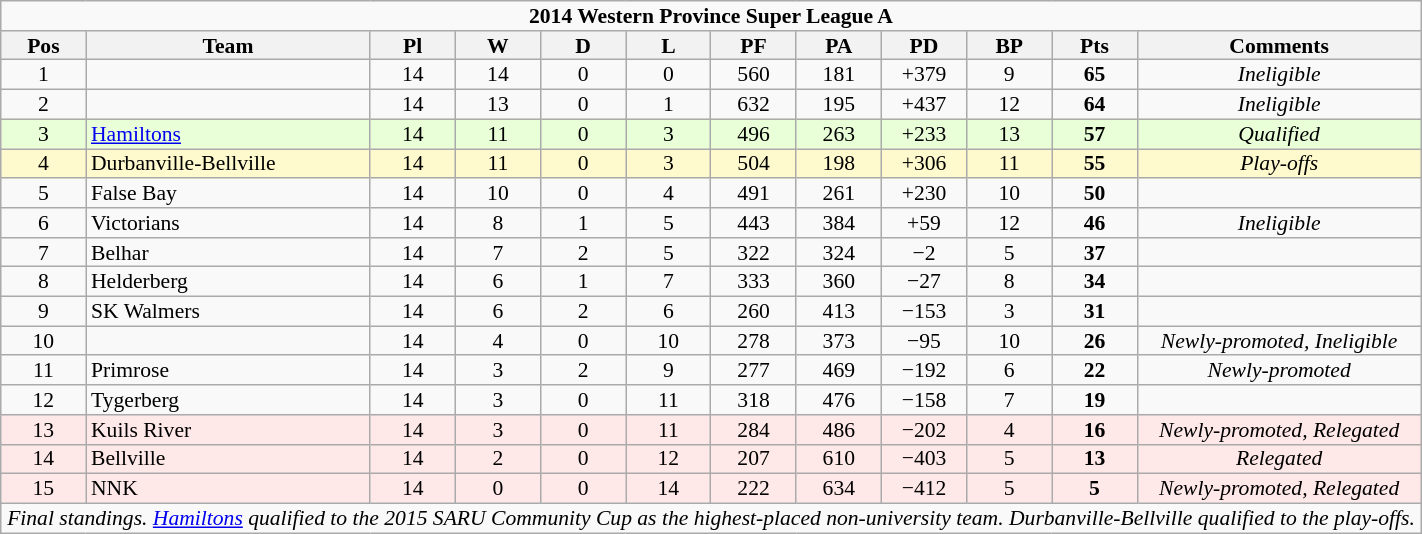<table class="wikitable"  style="text-align:center; line-height:90%; font-size:90%; width:75%;">
<tr>
<td colspan=12><strong>2014 Western Province Super League A</strong></td>
</tr>
<tr>
<th style="width:6%;">Pos</th>
<th style="width:20%;">Team</th>
<th style="width:6%;">Pl</th>
<th style="width:6%;">W</th>
<th style="width:6%;">D</th>
<th style="width:6%;">L</th>
<th style="width:6%;">PF</th>
<th style="width:6%;">PA</th>
<th style="width:6%;">PD</th>
<th style="width:6%;">BP</th>
<th style="width:6%;">Pts</th>
<th style="width:20%;">Comments<br></th>
</tr>
<tr>
<td>1</td>
<td style="text-align:left;"></td>
<td>14</td>
<td>14</td>
<td>0</td>
<td>0</td>
<td>560</td>
<td>181</td>
<td>+379</td>
<td>9</td>
<td><strong>65</strong></td>
<td><em>Ineligible</em></td>
</tr>
<tr>
<td>2</td>
<td style="text-align:left;"></td>
<td>14</td>
<td>13</td>
<td>0</td>
<td>1</td>
<td>632</td>
<td>195</td>
<td>+437</td>
<td>12</td>
<td><strong>64</strong></td>
<td><em>Ineligible</em></td>
</tr>
<tr bgcolor="#E8FFD8">
<td>3</td>
<td style="text-align:left;"><a href='#'>Hamiltons</a></td>
<td>14</td>
<td>11</td>
<td>0</td>
<td>3</td>
<td>496</td>
<td>263</td>
<td>+233</td>
<td>13</td>
<td><strong>57</strong></td>
<td><em>Qualified</em></td>
</tr>
<tr bgcolor="#FFFACD">
<td>4</td>
<td style="text-align:left;">Durbanville-Bellville</td>
<td>14</td>
<td>11</td>
<td>0</td>
<td>3</td>
<td>504</td>
<td>198</td>
<td>+306</td>
<td>11</td>
<td><strong>55</strong></td>
<td><em>Play-offs</em></td>
</tr>
<tr>
<td>5</td>
<td style="text-align:left;">False Bay</td>
<td>14</td>
<td>10</td>
<td>0</td>
<td>4</td>
<td>491</td>
<td>261</td>
<td>+230</td>
<td>10</td>
<td><strong>50</strong></td>
<td></td>
</tr>
<tr>
<td>6</td>
<td style="text-align:left;">Victorians</td>
<td>14</td>
<td>8</td>
<td>1</td>
<td>5</td>
<td>443</td>
<td>384</td>
<td>+59</td>
<td>12</td>
<td><strong>46</strong></td>
<td><em>Ineligible</em></td>
</tr>
<tr>
<td>7</td>
<td style="text-align:left;">Belhar</td>
<td>14</td>
<td>7</td>
<td>2</td>
<td>5</td>
<td>322</td>
<td>324</td>
<td>−2</td>
<td>5</td>
<td><strong>37</strong></td>
<td></td>
</tr>
<tr>
<td>8</td>
<td style="text-align:left;">Helderberg</td>
<td>14</td>
<td>6</td>
<td>1</td>
<td>7</td>
<td>333</td>
<td>360</td>
<td>−27</td>
<td>8</td>
<td><strong>34</strong></td>
<td></td>
</tr>
<tr>
<td>9</td>
<td style="text-align:left;">SK Walmers</td>
<td>14</td>
<td>6</td>
<td>2</td>
<td>6</td>
<td>260</td>
<td>413</td>
<td>−153</td>
<td>3</td>
<td><strong>31</strong></td>
<td></td>
</tr>
<tr>
<td>10</td>
<td style="text-align:left;"></td>
<td>14</td>
<td>4</td>
<td>0</td>
<td>10</td>
<td>278</td>
<td>373</td>
<td>−95</td>
<td>10</td>
<td><strong>26</strong></td>
<td><em>Newly-promoted, Ineligible</em></td>
</tr>
<tr>
<td>11</td>
<td style="text-align:left;">Primrose</td>
<td>14</td>
<td>3</td>
<td>2</td>
<td>9</td>
<td>277</td>
<td>469</td>
<td>−192</td>
<td>6</td>
<td><strong>22</strong></td>
<td><em>Newly-promoted</em></td>
</tr>
<tr>
<td>12</td>
<td style="text-align:left;">Tygerberg</td>
<td>14</td>
<td>3</td>
<td>0</td>
<td>11</td>
<td>318</td>
<td>476</td>
<td>−158</td>
<td>7</td>
<td><strong>19</strong></td>
<td></td>
</tr>
<tr bgcolor="#FFE8E8">
<td>13</td>
<td style="text-align:left;">Kuils River</td>
<td>14</td>
<td>3</td>
<td>0</td>
<td>11</td>
<td>284</td>
<td>486</td>
<td>−202</td>
<td>4</td>
<td><strong>16</strong></td>
<td><em>Newly-promoted, Relegated</em></td>
</tr>
<tr bgcolor="#FFE8E8">
<td>14</td>
<td style="text-align:left;">Bellville</td>
<td>14</td>
<td>2</td>
<td>0</td>
<td>12</td>
<td>207</td>
<td>610</td>
<td>−403</td>
<td>5</td>
<td><strong>13</strong></td>
<td><em>Relegated</em></td>
</tr>
<tr bgcolor="#FFE8E8">
<td>15</td>
<td style="text-align:left;">NNK</td>
<td>14</td>
<td>0</td>
<td>0</td>
<td>14</td>
<td>222</td>
<td>634</td>
<td>−412</td>
<td>5</td>
<td><strong>5</strong></td>
<td><em>Newly-promoted, Relegated</em></td>
</tr>
<tr>
<td colspan=12><em>Final standings. <a href='#'>Hamiltons</a> qualified to the 2015 SARU Community Cup as the highest-placed non-university team. Durbanville-Bellville qualified to the play-offs.</em></td>
</tr>
</table>
